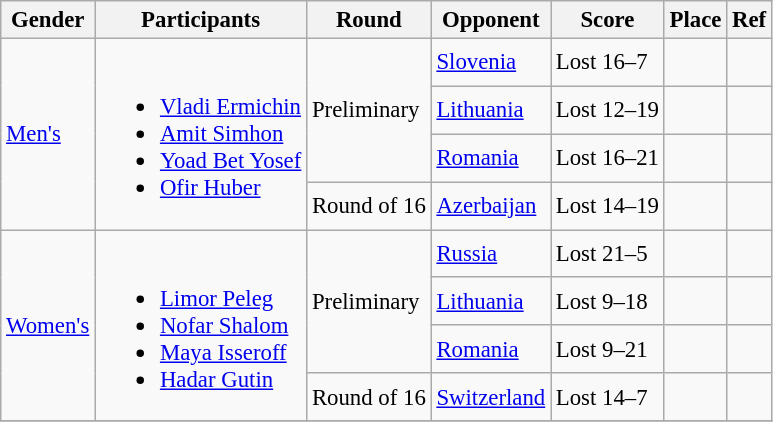<table class="wikitable" style="font-size: 95%;">
<tr>
<th>Gender</th>
<th>Participants</th>
<th>Round</th>
<th>Opponent</th>
<th>Score</th>
<th>Place</th>
<th>Ref</th>
</tr>
<tr>
<td rowspan="4"><a href='#'>Men's</a></td>
<td rowspan="4"><br><ul><li><a href='#'>Vladi Ermichin</a></li><li><a href='#'>Amit Simhon</a></li><li><a href='#'>Yoad Bet Yosef</a></li><li><a href='#'>Ofir Huber</a></li></ul></td>
<td rowspan="3">Preliminary</td>
<td><a href='#'>Slovenia</a></td>
<td>Lost 16–7</td>
<td></td>
<td></td>
</tr>
<tr>
<td><a href='#'>Lithuania</a></td>
<td>Lost 12–19</td>
<td></td>
<td></td>
</tr>
<tr>
<td><a href='#'>Romania</a></td>
<td>Lost 16–21</td>
<td></td>
<td></td>
</tr>
<tr>
<td rowspan="1">Round of 16</td>
<td><a href='#'>Azerbaijan</a></td>
<td>Lost 14–19</td>
<td></td>
<td></td>
</tr>
<tr>
<td rowspan="4"><a href='#'>Women's</a></td>
<td rowspan="4"><br><ul><li><a href='#'>Limor Peleg</a></li><li><a href='#'>Nofar Shalom</a></li><li><a href='#'>Maya Isseroff</a></li><li><a href='#'>Hadar Gutin</a></li></ul></td>
<td rowspan="3">Preliminary</td>
<td><a href='#'>Russia</a></td>
<td>Lost 21–5</td>
<td></td>
<td></td>
</tr>
<tr>
<td><a href='#'>Lithuania</a></td>
<td>Lost 9–18</td>
<td></td>
<td></td>
</tr>
<tr>
<td><a href='#'>Romania</a></td>
<td>Lost 9–21</td>
<td></td>
<td></td>
</tr>
<tr>
<td rowspan="1">Round of 16</td>
<td><a href='#'>Switzerland</a></td>
<td>Lost 14–7</td>
<td></td>
<td></td>
</tr>
<tr>
</tr>
</table>
